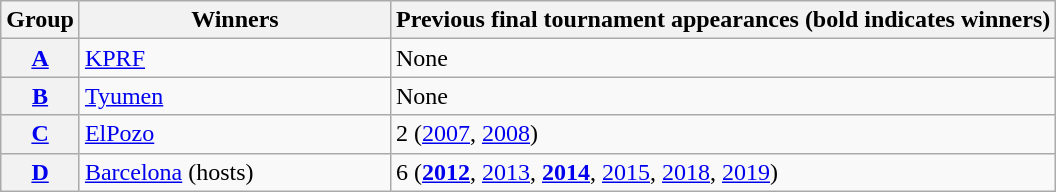<table class="wikitable">
<tr>
<th>Group</th>
<th width=200>Winners</th>
<th>Previous final tournament appearances (bold indicates winners)</th>
</tr>
<tr>
<th><a href='#'>A</a></th>
<td> <a href='#'>KPRF</a></td>
<td>None</td>
</tr>
<tr>
<th><a href='#'>B</a></th>
<td> <a href='#'>Tyumen</a></td>
<td>None</td>
</tr>
<tr>
<th><a href='#'>C</a></th>
<td> <a href='#'>ElPozo</a></td>
<td>2 (<a href='#'>2007</a>, <a href='#'>2008</a>)</td>
</tr>
<tr>
<th><a href='#'>D</a></th>
<td> <a href='#'>Barcelona</a> (hosts)</td>
<td>6 (<strong><a href='#'>2012</a></strong>, <a href='#'>2013</a>, <strong><a href='#'>2014</a></strong>, <a href='#'>2015</a>, <a href='#'>2018</a>, <a href='#'>2019</a>)</td>
</tr>
</table>
